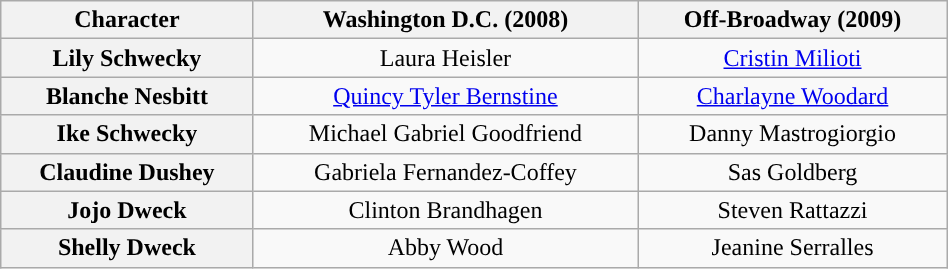<table class="wikitable" style="width:50%; text-align:center">
<tr>
<th scope="col">Character</th>
<th>Washington D.C. (2008)</th>
<th>Off-Broadway (2009)</th>
</tr>
<tr>
<th>Lily Schwecky</th>
<td colspan="1">Laura Heisler</td>
<td colspan="1"><a href='#'>Cristin Milioti</a></td>
</tr>
<tr>
<th>Blanche Nesbitt</th>
<td colspan="1”"><a href='#'>Quincy Tyler Bernstine</a></td>
<td colspan="1”"><a href='#'>Charlayne Woodard</a></td>
</tr>
<tr>
<th>Ike Schwecky</th>
<td colspan="1”">Michael Gabriel Goodfriend</td>
<td colspan="1”">Danny Mastrogiorgio</td>
</tr>
<tr>
<th>Claudine Dushey</th>
<td colspan="1">Gabriela Fernandez-Coffey</td>
<td colspan="1">Sas Goldberg</td>
</tr>
<tr>
<th>Jojo Dweck</th>
<td colspan="1">Clinton Brandhagen</td>
<td colspan="1">Steven Rattazzi</td>
</tr>
<tr>
<th>Shelly Dweck</th>
<td colspan="1">Abby Wood</td>
<td colspan="1">Jeanine Serralles</td>
</tr>
</table>
